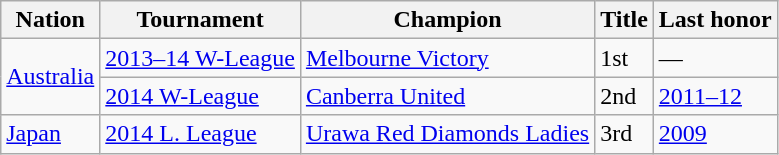<table class="wikitable sortable">
<tr>
<th>Nation</th>
<th>Tournament</th>
<th>Champion</th>
<th data-sort-type="number">Title</th>
<th>Last honor</th>
</tr>
<tr>
<td rowspan=2> <a href='#'>Australia</a></td>
<td><a href='#'>2013–14 W-League</a></td>
<td><a href='#'>Melbourne Victory</a></td>
<td>1st</td>
<td>—</td>
</tr>
<tr>
<td><a href='#'>2014 W-League</a></td>
<td><a href='#'>Canberra United</a></td>
<td>2nd</td>
<td><a href='#'>2011–12</a></td>
</tr>
<tr>
<td> <a href='#'>Japan</a></td>
<td><a href='#'>2014 L. League</a></td>
<td><a href='#'>Urawa Red Diamonds Ladies</a></td>
<td>3rd</td>
<td><a href='#'>2009</a></td>
</tr>
</table>
